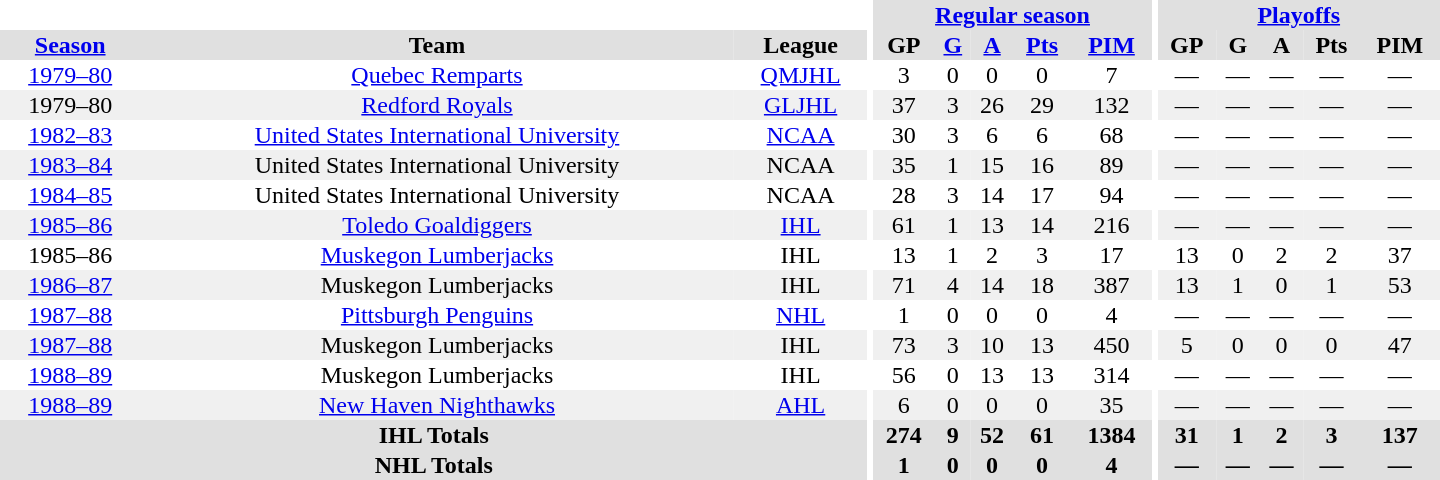<table border="0" cellpadding="1" cellspacing="0" style="text-align:center; width:60em">
<tr bgcolor="#e0e0e0">
<th colspan="3" bgcolor="#ffffff"></th>
<th rowspan="100" bgcolor="#ffffff"></th>
<th colspan="5"><a href='#'>Regular season</a></th>
<th rowspan="100" bgcolor="#ffffff"></th>
<th colspan="5"><a href='#'>Playoffs</a></th>
</tr>
<tr bgcolor="#e0e0e0">
<th><a href='#'>Season</a></th>
<th>Team</th>
<th>League</th>
<th>GP</th>
<th><a href='#'>G</a></th>
<th><a href='#'>A</a></th>
<th><a href='#'>Pts</a></th>
<th><a href='#'>PIM</a></th>
<th>GP</th>
<th>G</th>
<th>A</th>
<th>Pts</th>
<th>PIM</th>
</tr>
<tr>
<td><a href='#'>1979–80</a></td>
<td><a href='#'>Quebec Remparts</a></td>
<td><a href='#'>QMJHL</a></td>
<td>3</td>
<td>0</td>
<td>0</td>
<td>0</td>
<td>7</td>
<td>—</td>
<td>—</td>
<td>—</td>
<td>—</td>
<td>—</td>
</tr>
<tr bgcolor="#f0f0f0">
<td>1979–80</td>
<td><a href='#'>Redford Royals</a></td>
<td><a href='#'>GLJHL</a></td>
<td>37</td>
<td>3</td>
<td>26</td>
<td>29</td>
<td>132</td>
<td>—</td>
<td>—</td>
<td>—</td>
<td>—</td>
<td>—</td>
</tr>
<tr>
<td><a href='#'>1982–83</a></td>
<td><a href='#'>United States International University</a></td>
<td><a href='#'>NCAA</a></td>
<td>30</td>
<td>3</td>
<td>6</td>
<td>6</td>
<td>68</td>
<td>—</td>
<td>—</td>
<td>—</td>
<td>—</td>
<td>—</td>
</tr>
<tr bgcolor="#f0f0f0">
<td><a href='#'>1983–84</a></td>
<td>United States International University</td>
<td>NCAA</td>
<td>35</td>
<td>1</td>
<td>15</td>
<td>16</td>
<td>89</td>
<td>—</td>
<td>—</td>
<td>—</td>
<td>—</td>
<td>—</td>
</tr>
<tr>
<td><a href='#'>1984–85</a></td>
<td>United States International University</td>
<td>NCAA</td>
<td>28</td>
<td>3</td>
<td>14</td>
<td>17</td>
<td>94</td>
<td>—</td>
<td>—</td>
<td>—</td>
<td>—</td>
<td>—</td>
</tr>
<tr bgcolor="#f0f0f0">
<td><a href='#'>1985–86</a></td>
<td><a href='#'>Toledo Goaldiggers</a></td>
<td><a href='#'>IHL</a></td>
<td>61</td>
<td>1</td>
<td>13</td>
<td>14</td>
<td>216</td>
<td>—</td>
<td>—</td>
<td>—</td>
<td>—</td>
<td>—</td>
</tr>
<tr>
<td>1985–86</td>
<td><a href='#'>Muskegon Lumberjacks</a></td>
<td>IHL</td>
<td>13</td>
<td>1</td>
<td>2</td>
<td>3</td>
<td>17</td>
<td>13</td>
<td>0</td>
<td>2</td>
<td>2</td>
<td>37</td>
</tr>
<tr bgcolor="#f0f0f0">
<td><a href='#'>1986–87</a></td>
<td>Muskegon Lumberjacks</td>
<td>IHL</td>
<td>71</td>
<td>4</td>
<td>14</td>
<td>18</td>
<td>387</td>
<td>13</td>
<td>1</td>
<td>0</td>
<td>1</td>
<td>53</td>
</tr>
<tr>
<td><a href='#'>1987–88</a></td>
<td><a href='#'>Pittsburgh Penguins</a></td>
<td><a href='#'>NHL</a></td>
<td>1</td>
<td>0</td>
<td>0</td>
<td>0</td>
<td>4</td>
<td>—</td>
<td>—</td>
<td>—</td>
<td>—</td>
<td>—</td>
</tr>
<tr bgcolor="#f0f0f0">
<td><a href='#'>1987–88</a></td>
<td>Muskegon Lumberjacks</td>
<td>IHL</td>
<td>73</td>
<td>3</td>
<td>10</td>
<td>13</td>
<td>450</td>
<td>5</td>
<td>0</td>
<td>0</td>
<td>0</td>
<td>47</td>
</tr>
<tr>
<td><a href='#'>1988–89</a></td>
<td>Muskegon Lumberjacks</td>
<td>IHL</td>
<td>56</td>
<td>0</td>
<td>13</td>
<td>13</td>
<td>314</td>
<td>—</td>
<td>—</td>
<td>—</td>
<td>—</td>
<td>—</td>
</tr>
<tr bgcolor="#f0f0f0">
<td><a href='#'>1988–89</a></td>
<td><a href='#'>New Haven Nighthawks</a></td>
<td><a href='#'>AHL</a></td>
<td>6</td>
<td>0</td>
<td>0</td>
<td>0</td>
<td>35</td>
<td>—</td>
<td>—</td>
<td>—</td>
<td>—</td>
<td>—</td>
</tr>
<tr bgcolor="#e0e0e0">
<th colspan="3">IHL Totals</th>
<th>274</th>
<th>9</th>
<th>52</th>
<th>61</th>
<th>1384</th>
<th>31</th>
<th>1</th>
<th>2</th>
<th>3</th>
<th>137</th>
</tr>
<tr bgcolor="#e0e0e0">
<th colspan="3">NHL Totals</th>
<th>1</th>
<th>0</th>
<th>0</th>
<th>0</th>
<th>4</th>
<th>—</th>
<th>—</th>
<th>—</th>
<th>—</th>
<th>—</th>
</tr>
</table>
